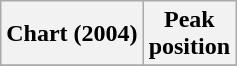<table class="wikitable sortable plainrowheaders" style="text-align:center;">
<tr>
<th scope="col">Chart (2004)</th>
<th scope="col">Peak<br>position</th>
</tr>
<tr>
</tr>
</table>
